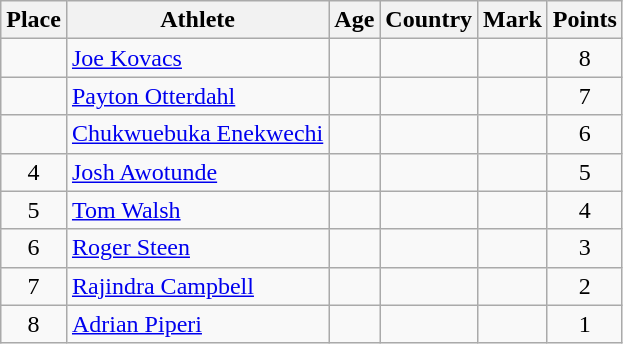<table class="wikitable mw-datatable sortable">
<tr>
<th>Place</th>
<th>Athlete</th>
<th>Age</th>
<th>Country</th>
<th>Mark</th>
<th>Points</th>
</tr>
<tr>
<td align=center></td>
<td><a href='#'>Joe Kovacs</a></td>
<td></td>
<td></td>
<td></td>
<td align=center>8</td>
</tr>
<tr>
<td align=center></td>
<td><a href='#'>Payton Otterdahl</a></td>
<td></td>
<td></td>
<td></td>
<td align=center>7</td>
</tr>
<tr>
<td align=center></td>
<td><a href='#'>Chukwuebuka Enekwechi</a></td>
<td></td>
<td></td>
<td></td>
<td align=center>6</td>
</tr>
<tr>
<td align=center>4</td>
<td><a href='#'>Josh Awotunde</a></td>
<td></td>
<td></td>
<td></td>
<td align=center>5</td>
</tr>
<tr>
<td align=center>5</td>
<td><a href='#'>Tom Walsh</a></td>
<td></td>
<td></td>
<td></td>
<td align=center>4</td>
</tr>
<tr>
<td align=center>6</td>
<td><a href='#'>Roger Steen</a></td>
<td></td>
<td></td>
<td></td>
<td align=center>3</td>
</tr>
<tr>
<td align=center>7</td>
<td><a href='#'>Rajindra Campbell</a></td>
<td></td>
<td></td>
<td></td>
<td align=center>2</td>
</tr>
<tr>
<td align=center>8</td>
<td><a href='#'>Adrian Piperi</a></td>
<td></td>
<td></td>
<td></td>
<td align=center>1</td>
</tr>
</table>
